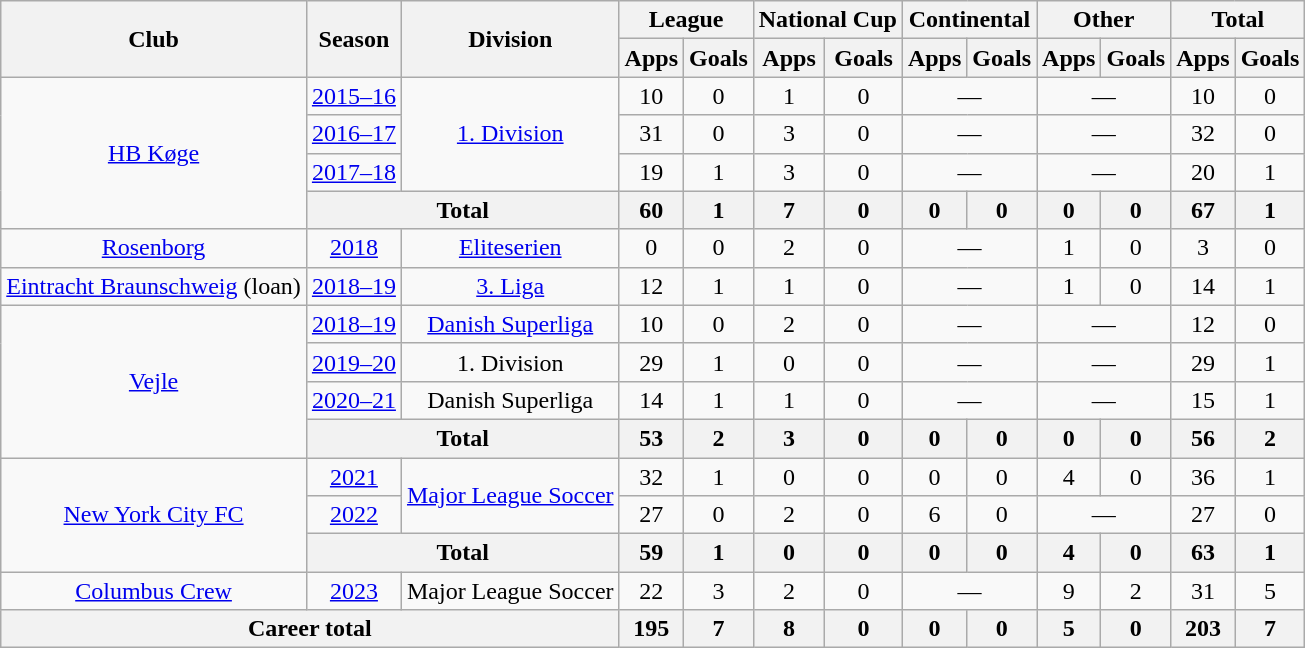<table class="wikitable" style="text-align: center;">
<tr>
<th rowspan="2">Club</th>
<th rowspan="2">Season</th>
<th rowspan="2">Division</th>
<th colspan="2">League</th>
<th colspan="2">National Cup</th>
<th colspan="2">Continental</th>
<th colspan="2">Other</th>
<th colspan="2">Total</th>
</tr>
<tr>
<th>Apps</th>
<th>Goals</th>
<th>Apps</th>
<th>Goals</th>
<th>Apps</th>
<th>Goals</th>
<th>Apps</th>
<th>Goals</th>
<th>Apps</th>
<th>Goals</th>
</tr>
<tr>
<td rowspan="4"><a href='#'>HB Køge</a></td>
<td><a href='#'>2015–16</a></td>
<td rowspan="3"><a href='#'>1. Division</a></td>
<td>10</td>
<td>0</td>
<td>1</td>
<td>0</td>
<td colspan="2">—</td>
<td colspan="2">—</td>
<td>10</td>
<td>0</td>
</tr>
<tr>
<td><a href='#'>2016–17</a></td>
<td>31</td>
<td>0</td>
<td>3</td>
<td>0</td>
<td colspan="2">—</td>
<td colspan="2">—</td>
<td>32</td>
<td>0</td>
</tr>
<tr>
<td><a href='#'>2017–18</a></td>
<td>19</td>
<td>1</td>
<td>3</td>
<td>0</td>
<td colspan="2">—</td>
<td colspan="2">—</td>
<td>20</td>
<td>1</td>
</tr>
<tr>
<th colspan="2">Total</th>
<th>60</th>
<th>1</th>
<th>7</th>
<th>0</th>
<th>0</th>
<th>0</th>
<th>0</th>
<th>0</th>
<th>67</th>
<th>1</th>
</tr>
<tr>
<td><a href='#'>Rosenborg</a></td>
<td><a href='#'>2018</a></td>
<td><a href='#'>Eliteserien</a></td>
<td>0</td>
<td>0</td>
<td>2</td>
<td>0</td>
<td colspan="2">—</td>
<td>1</td>
<td>0</td>
<td>3</td>
<td>0</td>
</tr>
<tr>
<td><a href='#'>Eintracht Braunschweig</a> (loan)</td>
<td><a href='#'>2018–19</a></td>
<td><a href='#'>3. Liga</a></td>
<td>12</td>
<td>1</td>
<td>1</td>
<td>0</td>
<td colspan="2">—</td>
<td>1</td>
<td>0</td>
<td>14</td>
<td>1</td>
</tr>
<tr>
<td rowspan="4"><a href='#'>Vejle</a></td>
<td><a href='#'>2018–19</a></td>
<td><a href='#'>Danish Superliga</a></td>
<td>10</td>
<td>0</td>
<td>2</td>
<td>0</td>
<td colspan="2">—</td>
<td colspan="2">—</td>
<td>12</td>
<td>0</td>
</tr>
<tr>
<td><a href='#'>2019–20</a></td>
<td>1. Division</td>
<td>29</td>
<td>1</td>
<td>0</td>
<td>0</td>
<td colspan="2">—</td>
<td colspan="2">—</td>
<td>29</td>
<td>1</td>
</tr>
<tr>
<td><a href='#'>2020–21</a></td>
<td>Danish Superliga</td>
<td>14</td>
<td>1</td>
<td>1</td>
<td>0</td>
<td colspan="2">—</td>
<td colspan="2">—</td>
<td>15</td>
<td>1</td>
</tr>
<tr>
<th colspan="2">Total</th>
<th>53</th>
<th>2</th>
<th>3</th>
<th>0</th>
<th>0</th>
<th>0</th>
<th>0</th>
<th>0</th>
<th>56</th>
<th>2</th>
</tr>
<tr>
<td rowspan="3"><a href='#'>New York City FC</a></td>
<td><a href='#'>2021</a></td>
<td rowspan="2"><a href='#'>Major League Soccer</a></td>
<td>32</td>
<td>1</td>
<td>0</td>
<td>0</td>
<td>0</td>
<td>0</td>
<td>4</td>
<td>0</td>
<td>36</td>
<td>1</td>
</tr>
<tr>
<td><a href='#'>2022</a></td>
<td>27</td>
<td>0</td>
<td>2</td>
<td>0</td>
<td>6</td>
<td>0</td>
<td colspan="2">—</td>
<td>27</td>
<td>0</td>
</tr>
<tr>
<th colspan="2">Total</th>
<th>59</th>
<th>1</th>
<th>0</th>
<th>0</th>
<th>0</th>
<th>0</th>
<th>4</th>
<th>0</th>
<th>63</th>
<th>1</th>
</tr>
<tr>
<td><a href='#'>Columbus Crew</a></td>
<td><a href='#'>2023</a></td>
<td>Major League Soccer</td>
<td>22</td>
<td>3</td>
<td>2</td>
<td>0</td>
<td colspan="2">—</td>
<td>9</td>
<td>2</td>
<td>31</td>
<td>5</td>
</tr>
<tr>
<th colspan="3">Career total</th>
<th>195</th>
<th>7</th>
<th>8</th>
<th>0</th>
<th>0</th>
<th>0</th>
<th>5</th>
<th>0</th>
<th>203</th>
<th>7</th>
</tr>
</table>
